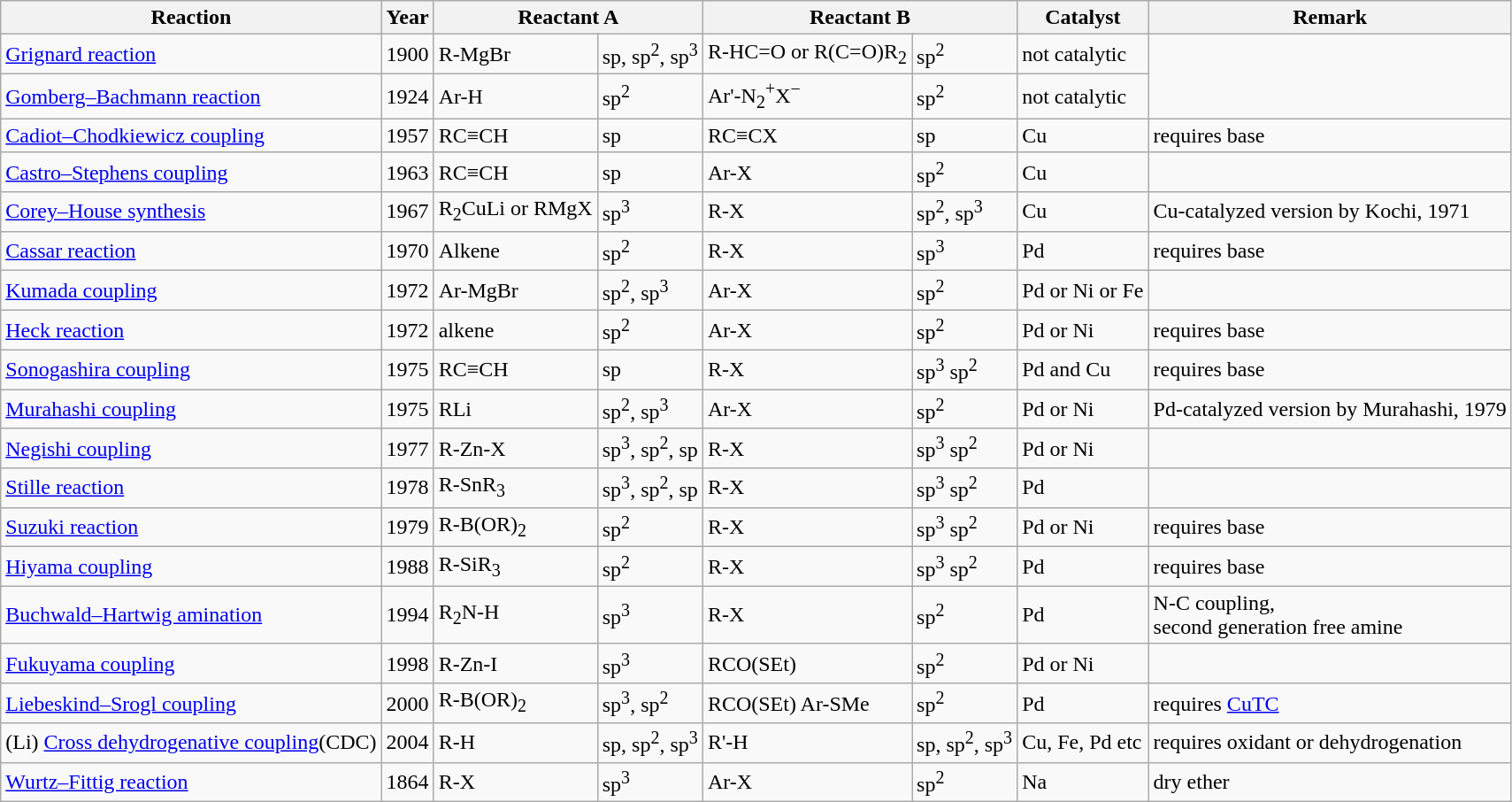<table align="center"  class="wikitable">
<tr>
<th>Reaction</th>
<th>Year</th>
<th colspan="2" align=left>Reactant A</th>
<th colspan="2" align=left>Reactant B</th>
<th>Catalyst</th>
<th>Remark</th>
</tr>
<tr>
<td><a href='#'>Grignard reaction</a></td>
<td>1900</td>
<td>R-MgBr</td>
<td>sp, sp<sup>2</sup>, sp<sup>3</sup></td>
<td>R-HC=O or R(C=O)R<sub>2</sub></td>
<td>sp<sup>2</sup></td>
<td>not catalytic</td>
</tr>
<tr>
<td><a href='#'>Gomberg–Bachmann reaction</a></td>
<td>1924</td>
<td>Ar-H</td>
<td>sp<sup>2</sup></td>
<td>Ar'-N<sub>2</sub><sup>+</sup>X<sup>−</sup></td>
<td>sp<sup>2</sup></td>
<td>not catalytic</td>
</tr>
<tr>
<td><a href='#'>Cadiot–Chodkiewicz coupling</a></td>
<td>1957</td>
<td>RC≡CH</td>
<td>sp</td>
<td>RC≡CX</td>
<td>sp</td>
<td>Cu</td>
<td>requires base</td>
</tr>
<tr>
<td><a href='#'>Castro–Stephens coupling</a></td>
<td>1963</td>
<td>RC≡CH</td>
<td>sp</td>
<td>Ar-X</td>
<td>sp<sup>2</sup></td>
<td>Cu</td>
<td></td>
</tr>
<tr>
<td><a href='#'>Corey–House synthesis</a></td>
<td>1967</td>
<td>R<sub>2</sub>CuLi or RMgX</td>
<td>sp<sup>3</sup></td>
<td>R-X</td>
<td>sp<sup>2</sup>, sp<sup>3</sup></td>
<td>Cu</td>
<td>Cu-catalyzed version by Kochi, 1971</td>
</tr>
<tr>
<td><a href='#'>Cassar reaction</a></td>
<td>1970</td>
<td>Alkene</td>
<td>sp<sup>2</sup></td>
<td>R-X</td>
<td>sp<sup>3</sup></td>
<td>Pd</td>
<td>requires base</td>
</tr>
<tr>
<td><a href='#'>Kumada coupling</a></td>
<td>1972</td>
<td>Ar-MgBr</td>
<td>sp<sup>2</sup>, sp<sup>3</sup></td>
<td>Ar-X</td>
<td>sp<sup>2</sup></td>
<td>Pd or Ni or Fe</td>
<td></td>
</tr>
<tr>
<td><a href='#'>Heck reaction</a></td>
<td>1972</td>
<td>alkene</td>
<td>sp<sup>2</sup></td>
<td>Ar-X</td>
<td>sp<sup>2</sup></td>
<td>Pd or Ni</td>
<td>requires base</td>
</tr>
<tr>
<td><a href='#'>Sonogashira coupling</a></td>
<td>1975</td>
<td>RC≡CH</td>
<td>sp</td>
<td>R-X</td>
<td>sp<sup>3</sup> sp<sup>2</sup></td>
<td>Pd and Cu</td>
<td>requires base</td>
</tr>
<tr>
<td><a href='#'>Murahashi coupling</a></td>
<td>1975</td>
<td>RLi</td>
<td>sp<sup>2</sup>, sp<sup>3</sup></td>
<td>Ar-X</td>
<td>sp<sup>2</sup></td>
<td>Pd or Ni</td>
<td>Pd-catalyzed version by Murahashi, 1979</td>
</tr>
<tr>
<td><a href='#'>Negishi coupling</a></td>
<td>1977</td>
<td>R-Zn-X</td>
<td>sp<sup>3</sup>, sp<sup>2</sup>, sp</td>
<td>R-X</td>
<td>sp<sup>3</sup> sp<sup>2</sup></td>
<td>Pd or Ni</td>
<td></td>
</tr>
<tr>
<td><a href='#'>Stille reaction</a></td>
<td>1978</td>
<td>R-SnR<sub>3</sub></td>
<td>sp<sup>3</sup>, sp<sup>2</sup>, sp</td>
<td>R-X</td>
<td>sp<sup>3</sup> sp<sup>2</sup></td>
<td>Pd</td>
<td></td>
</tr>
<tr>
<td><a href='#'>Suzuki reaction</a></td>
<td>1979</td>
<td>R-B(OR)<sub>2</sub></td>
<td>sp<sup>2</sup></td>
<td>R-X</td>
<td>sp<sup>3</sup> sp<sup>2</sup></td>
<td>Pd or Ni</td>
<td>requires base</td>
</tr>
<tr>
<td><a href='#'>Hiyama coupling</a></td>
<td>1988</td>
<td>R-SiR<sub>3</sub></td>
<td>sp<sup>2</sup></td>
<td>R-X</td>
<td>sp<sup>3</sup> sp<sup>2</sup></td>
<td>Pd</td>
<td>requires base</td>
</tr>
<tr>
<td><a href='#'>Buchwald–Hartwig amination</a></td>
<td>1994</td>
<td>R<sub>2</sub>N-H</td>
<td>sp<sup>3</sup></td>
<td>R-X</td>
<td>sp<sup>2</sup></td>
<td>Pd</td>
<td>N-C coupling,<br>second generation free amine</td>
</tr>
<tr>
<td><a href='#'>Fukuyama coupling</a></td>
<td>1998</td>
<td>R-Zn-I</td>
<td>sp<sup>3</sup></td>
<td>RCO(SEt)</td>
<td>sp<sup>2</sup></td>
<td>Pd or Ni</td>
<td></td>
</tr>
<tr>
<td><a href='#'>Liebeskind–Srogl coupling</a></td>
<td>2000</td>
<td>R-B(OR)<sub>2</sub></td>
<td>sp<sup>3</sup>, sp<sup>2</sup></td>
<td>RCO(SEt) Ar-SMe</td>
<td>sp<sup>2</sup></td>
<td>Pd</td>
<td>requires <a href='#'>CuTC</a></td>
</tr>
<tr>
<td>(Li) <a href='#'>Cross dehydrogenative coupling</a>(CDC)</td>
<td>2004</td>
<td>R-H</td>
<td>sp, sp<sup>2</sup>, sp<sup>3</sup></td>
<td>R'-H</td>
<td>sp, sp<sup>2</sup>, sp<sup>3</sup></td>
<td>Cu, Fe, Pd etc</td>
<td>requires oxidant or dehydrogenation</td>
</tr>
<tr>
<td><a href='#'>Wurtz–Fittig reaction</a></td>
<td>1864</td>
<td>R-X</td>
<td>sp<sup>3</sup></td>
<td>Ar-X</td>
<td>sp<sup>2</sup></td>
<td>Na</td>
<td>dry ether</td>
</tr>
</table>
